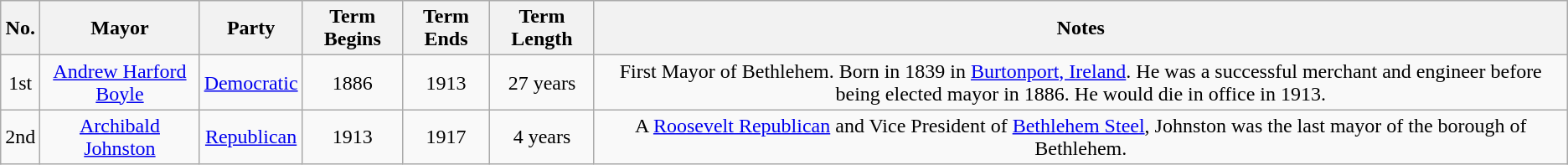<table class="wikitable" style="text-align:center">
<tr>
<th>No.</th>
<th>Mayor</th>
<th>Party</th>
<th>Term Begins</th>
<th>Term Ends</th>
<th>Term Length</th>
<th>Notes</th>
</tr>
<tr>
<td>1st</td>
<td><a href='#'>Andrew Harford Boyle</a></td>
<td><a href='#'>Democratic</a></td>
<td>1886</td>
<td>1913</td>
<td>27 years</td>
<td>First Mayor of Bethlehem. Born in 1839 in <a href='#'>Burtonport, Ireland</a>. He was a successful merchant and engineer before being elected mayor in 1886. He would die in office in 1913.</td>
</tr>
<tr>
<td>2nd</td>
<td><a href='#'>Archibald Johnston</a></td>
<td><a href='#'>Republican</a></td>
<td>1913</td>
<td>1917</td>
<td>4 years</td>
<td>A <a href='#'>Roosevelt Republican</a> and Vice President of <a href='#'>Bethlehem Steel</a>, Johnston was the last mayor of the borough of Bethlehem.</td>
</tr>
</table>
